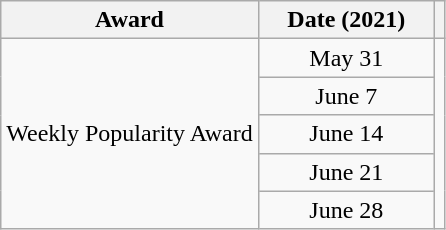<table class="sortable wikitable" style="text-align:center;">
<tr>
<th>Award</th>
<th width="110">Date (2021)</th>
<th class="unsortable"></th>
</tr>
<tr>
<td rowspan="5">Weekly Popularity Award</td>
<td>May 31</td>
<td rowspan="5"></td>
</tr>
<tr>
<td>June 7</td>
</tr>
<tr>
<td>June 14</td>
</tr>
<tr>
<td>June 21</td>
</tr>
<tr>
<td>June 28</td>
</tr>
</table>
